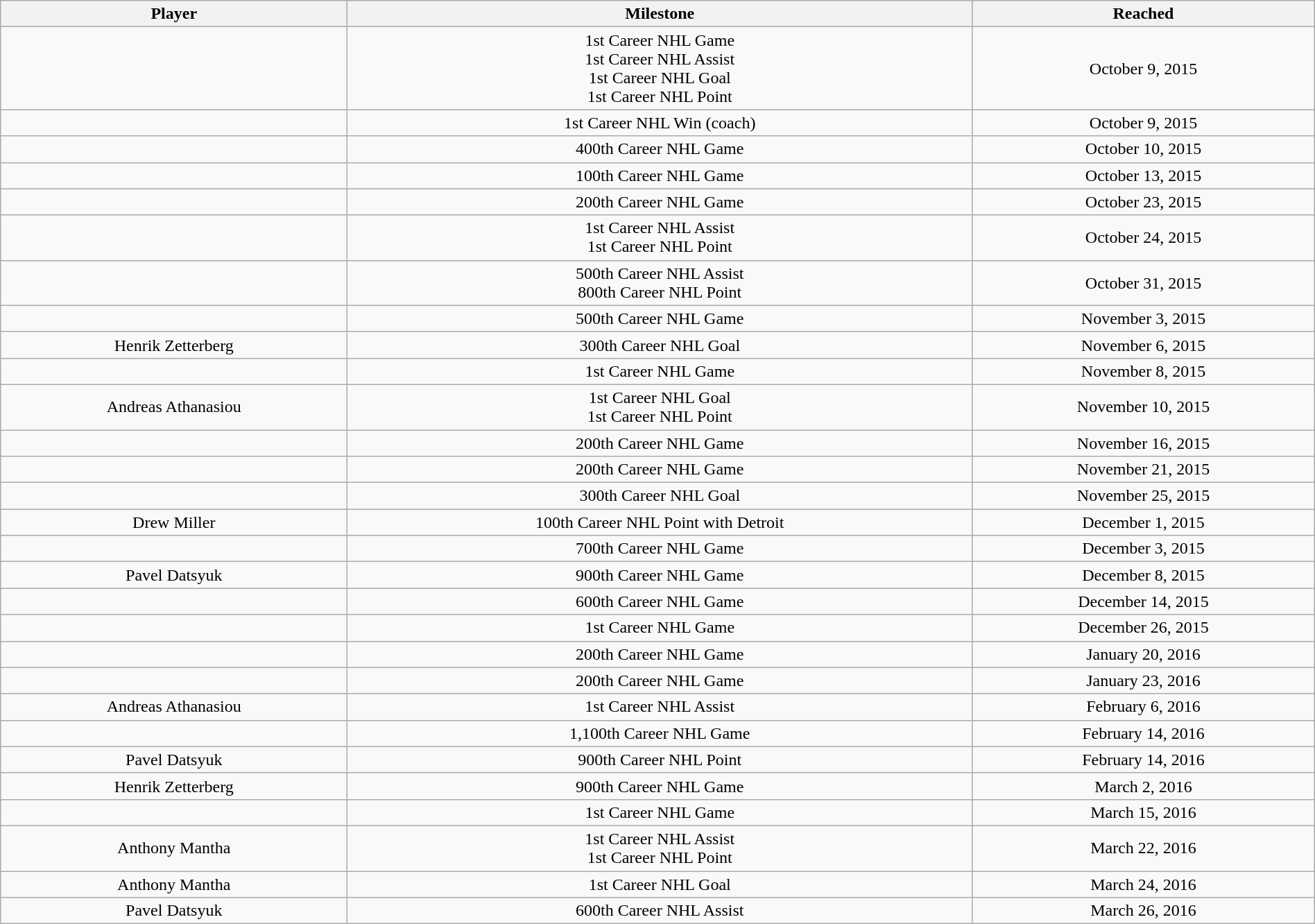<table class="wikitable sortable" style="width:100%;">
<tr align=center>
<th>Player</th>
<th>Milestone</th>
<th data-sort-type="date">Reached</th>
</tr>
<tr align=center>
<td></td>
<td>1st Career NHL Game<br>1st Career NHL Assist<br>1st Career NHL Goal<br>1st Career NHL Point</td>
<td>October 9, 2015</td>
</tr>
<tr align=center>
<td></td>
<td>1st Career NHL Win (coach)</td>
<td>October 9, 2015</td>
</tr>
<tr align=center>
<td></td>
<td>400th Career NHL Game</td>
<td>October 10, 2015</td>
</tr>
<tr align=center>
<td></td>
<td>100th Career NHL Game</td>
<td>October 13, 2015</td>
</tr>
<tr align=center>
<td></td>
<td>200th Career NHL Game</td>
<td>October 23, 2015</td>
</tr>
<tr align=center>
<td></td>
<td>1st Career NHL Assist<br>1st Career NHL Point</td>
<td>October 24, 2015</td>
</tr>
<tr align=center>
<td></td>
<td>500th Career NHL Assist<br>800th Career NHL Point</td>
<td>October 31, 2015</td>
</tr>
<tr align=center>
<td></td>
<td>500th Career NHL Game</td>
<td>November 3, 2015</td>
</tr>
<tr align=center>
<td>Henrik Zetterberg</td>
<td>300th Career NHL Goal</td>
<td>November 6, 2015</td>
</tr>
<tr align=center>
<td></td>
<td>1st Career NHL Game</td>
<td>November 8, 2015</td>
</tr>
<tr align=center>
<td>Andreas Athanasiou</td>
<td>1st Career NHL Goal<br>1st Career NHL Point</td>
<td>November 10, 2015</td>
</tr>
<tr align=center>
<td></td>
<td>200th Career NHL Game</td>
<td>November 16, 2015</td>
</tr>
<tr align=center>
<td></td>
<td>200th Career NHL Game</td>
<td>November 21, 2015</td>
</tr>
<tr align=center>
<td></td>
<td>300th Career NHL Goal</td>
<td>November 25, 2015</td>
</tr>
<tr align=center>
<td>Drew Miller</td>
<td>100th Career NHL Point with Detroit</td>
<td>December 1, 2015</td>
</tr>
<tr align=center>
<td></td>
<td>700th Career NHL Game</td>
<td>December 3, 2015</td>
</tr>
<tr align=center>
<td>Pavel Datsyuk</td>
<td>900th Career NHL Game</td>
<td>December 8, 2015</td>
</tr>
<tr align=center>
<td></td>
<td>600th Career NHL Game</td>
<td>December 14, 2015</td>
</tr>
<tr align=center>
<td></td>
<td>1st Career NHL Game</td>
<td>December 26, 2015</td>
</tr>
<tr align=center>
<td></td>
<td>200th Career NHL Game</td>
<td>January 20, 2016</td>
</tr>
<tr align=center>
<td></td>
<td>200th Career NHL Game</td>
<td>January 23, 2016</td>
</tr>
<tr align=center>
<td>Andreas Athanasiou</td>
<td>1st Career NHL Assist</td>
<td>February 6, 2016</td>
</tr>
<tr align=center>
<td></td>
<td>1,100th Career NHL Game</td>
<td>February 14, 2016</td>
</tr>
<tr align=center>
<td>Pavel Datsyuk</td>
<td>900th Career NHL Point</td>
<td>February 14, 2016</td>
</tr>
<tr align=center>
<td>Henrik Zetterberg</td>
<td>900th Career NHL Game</td>
<td>March 2, 2016</td>
</tr>
<tr align=center>
<td></td>
<td>1st Career NHL Game</td>
<td>March 15, 2016</td>
</tr>
<tr align=center>
<td>Anthony Mantha</td>
<td>1st Career NHL Assist<br>1st Career NHL Point</td>
<td>March 22, 2016</td>
</tr>
<tr align=center>
<td>Anthony Mantha</td>
<td>1st Career NHL Goal</td>
<td>March 24, 2016</td>
</tr>
<tr align=center>
<td>Pavel Datsyuk</td>
<td>600th Career NHL Assist</td>
<td>March 26, 2016</td>
</tr>
</table>
